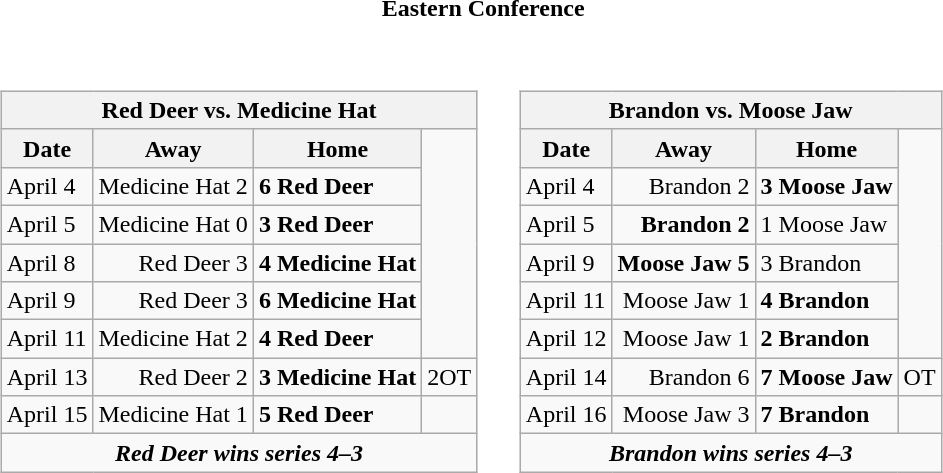<table cellspacing="10">
<tr>
<th colspan="2">Eastern Conference</th>
</tr>
<tr>
<td valign="top"><br><table class="wikitable">
<tr>
<th bgcolor="#DDDDDD" colspan="4">Red Deer vs. Medicine Hat</th>
</tr>
<tr>
<th>Date</th>
<th>Away</th>
<th>Home</th>
</tr>
<tr>
<td>April 4</td>
<td align="right">Medicine Hat 2</td>
<td><strong>6 Red Deer</strong></td>
</tr>
<tr>
<td>April 5</td>
<td align="right">Medicine Hat 0</td>
<td><strong>3 Red Deer</strong></td>
</tr>
<tr>
<td>April 8</td>
<td align="right">Red Deer 3</td>
<td><strong>4 Medicine Hat</strong></td>
</tr>
<tr>
<td>April 9</td>
<td align="right">Red Deer 3</td>
<td><strong>6 Medicine Hat</strong></td>
</tr>
<tr>
<td>April 11</td>
<td align="right">Medicine Hat 2</td>
<td><strong>4 Red Deer</strong></td>
</tr>
<tr>
<td>April 13</td>
<td align="right">Red Deer 2</td>
<td><strong>3 Medicine Hat</strong></td>
<td>2OT</td>
</tr>
<tr>
<td>April 15</td>
<td align="right">Medicine Hat 1</td>
<td><strong>5 Red Deer</strong></td>
</tr>
<tr align="center">
<td colspan="4"><strong><em>Red Deer wins series 4–3</em></strong></td>
</tr>
</table>
</td>
<td valign="top"><br><table class="wikitable">
<tr>
<th bgcolor="#DDDDDD" colspan="4">Brandon vs. Moose Jaw</th>
</tr>
<tr>
<th>Date</th>
<th>Away</th>
<th>Home</th>
</tr>
<tr>
<td>April 4</td>
<td align="right">Brandon 2</td>
<td><strong>3 Moose Jaw</strong></td>
</tr>
<tr>
<td>April 5</td>
<td align="right"><strong>Brandon 2</strong></td>
<td>1 Moose Jaw</td>
</tr>
<tr>
<td>April 9</td>
<td align="right"><strong>Moose Jaw 5</strong></td>
<td>3 Brandon</td>
</tr>
<tr>
<td>April 11</td>
<td align="right">Moose Jaw 1</td>
<td><strong>4 Brandon</strong></td>
</tr>
<tr>
<td>April 12</td>
<td align="right">Moose Jaw 1</td>
<td><strong>2 Brandon</strong></td>
</tr>
<tr>
<td>April 14</td>
<td align="right">Brandon 6</td>
<td><strong>7 Moose Jaw</strong></td>
<td>OT</td>
</tr>
<tr>
<td>April 16</td>
<td align="right">Moose Jaw 3</td>
<td><strong>7 Brandon</strong></td>
</tr>
<tr align="center">
<td colspan="4"><strong><em>Brandon wins series 4–3</em></strong></td>
</tr>
</table>
</td>
</tr>
</table>
